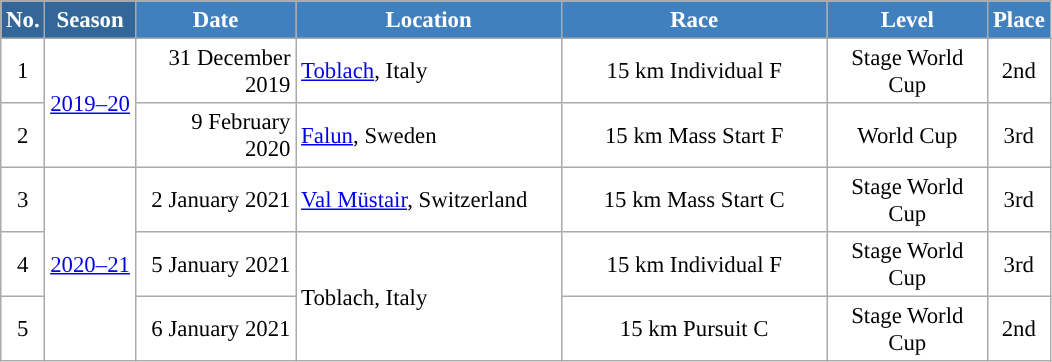<table class="wikitable sortable" style="font-size:95%; text-align:center; border:grey solid 1px; border-collapse:collapse; background:#ffffff;">
<tr style="background:#efefef;">
<th style="background-color:#369; color:white;">No.</th>
<th style="background-color:#369; color:white;">Season</th>
<th style="background-color:#4180be; color:white; width:100px;">Date</th>
<th style="background-color:#4180be; color:white; width:170px;">Location</th>
<th style="background-color:#4180be; color:white; width:170px;">Race</th>
<th style="background-color:#4180be; color:white; width:100px;">Level</th>
<th style="background-color:#4180be; color:white;">Place</th>
</tr>
<tr>
<td align=center>1</td>
<td rowspan=2 align=center><a href='#'>2019–20</a></td>
<td align=right>31 December 2019</td>
<td align=left> <a href='#'>Toblach</a>, Italy</td>
<td>15 km Individual F</td>
<td>Stage World Cup</td>
<td>2nd</td>
</tr>
<tr>
<td align=center>2</td>
<td align=right>9 February 2020</td>
<td align=left> <a href='#'>Falun</a>, Sweden</td>
<td>15 km Mass Start F</td>
<td>World Cup</td>
<td>3rd</td>
</tr>
<tr>
<td align=center>3</td>
<td rowspan=3 align=center><a href='#'>2020–21</a></td>
<td align=right>2 January 2021</td>
<td align=left> <a href='#'>Val Müstair</a>, Switzerland</td>
<td>15 km Mass Start C</td>
<td>Stage World Cup</td>
<td>3rd</td>
</tr>
<tr>
<td align=center>4</td>
<td align=right>5 January 2021</td>
<td rowspan=2 align=left> Toblach, Italy</td>
<td>15 km Individual F</td>
<td>Stage World Cup</td>
<td>3rd</td>
</tr>
<tr>
<td align=center>5</td>
<td align=right>6 January 2021</td>
<td>15 km Pursuit C</td>
<td>Stage World Cup</td>
<td>2nd</td>
</tr>
</table>
